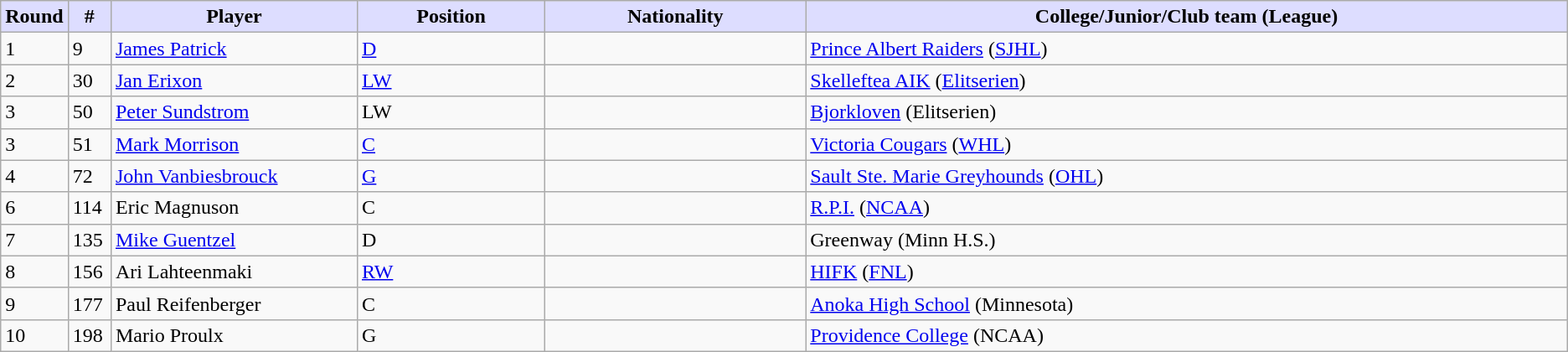<table class="wikitable">
<tr>
<th style="background:#ddf; width:2.00%;">Round</th>
<th style="background:#ddf; width:2.75%;">#</th>
<th style="background:#ddf; width:16.0%;">Player</th>
<th style="background:#ddf; width:12.25%;">Position</th>
<th style="background:#ddf; width:17.0%;">Nationality</th>
<th style="background:#ddf; width:100.0%;">College/Junior/Club team (League)</th>
</tr>
<tr>
<td>1</td>
<td>9</td>
<td><a href='#'>James Patrick</a></td>
<td><a href='#'>D</a></td>
<td></td>
<td><a href='#'>Prince Albert Raiders</a> (<a href='#'>SJHL</a>)</td>
</tr>
<tr>
<td>2</td>
<td>30</td>
<td><a href='#'>Jan Erixon</a></td>
<td><a href='#'>LW</a></td>
<td></td>
<td><a href='#'>Skelleftea AIK</a> (<a href='#'>Elitserien</a>)</td>
</tr>
<tr>
<td>3</td>
<td>50</td>
<td><a href='#'>Peter Sundstrom</a></td>
<td>LW</td>
<td></td>
<td><a href='#'>Bjorkloven</a> (Elitserien)</td>
</tr>
<tr>
<td>3</td>
<td>51</td>
<td><a href='#'>Mark Morrison</a></td>
<td><a href='#'>C</a></td>
<td></td>
<td><a href='#'>Victoria Cougars</a> (<a href='#'>WHL</a>)</td>
</tr>
<tr>
<td>4</td>
<td>72</td>
<td><a href='#'>John Vanbiesbrouck</a></td>
<td><a href='#'>G</a></td>
<td></td>
<td><a href='#'>Sault Ste. Marie Greyhounds</a> (<a href='#'>OHL</a>)</td>
</tr>
<tr>
<td>6</td>
<td>114</td>
<td>Eric Magnuson</td>
<td>C</td>
<td></td>
<td><a href='#'>R.P.I.</a> (<a href='#'>NCAA</a>)</td>
</tr>
<tr>
<td>7</td>
<td>135</td>
<td><a href='#'>Mike Guentzel</a></td>
<td>D</td>
<td></td>
<td>Greenway (Minn H.S.)</td>
</tr>
<tr>
<td>8</td>
<td>156</td>
<td>Ari Lahteenmaki</td>
<td><a href='#'>RW</a></td>
<td></td>
<td><a href='#'>HIFK</a> (<a href='#'>FNL</a>)</td>
</tr>
<tr>
<td>9</td>
<td>177</td>
<td>Paul Reifenberger</td>
<td>C</td>
<td></td>
<td><a href='#'>Anoka High School</a> (Minnesota)</td>
</tr>
<tr>
<td>10</td>
<td>198</td>
<td>Mario Proulx</td>
<td>G</td>
<td></td>
<td><a href='#'>Providence College</a> (NCAA)</td>
</tr>
</table>
